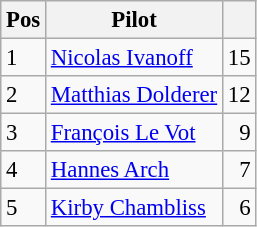<table class="wikitable" style="font-size: 95%;">
<tr>
<th>Pos</th>
<th>Pilot</th>
<th></th>
</tr>
<tr>
<td>1</td>
<td> <a href='#'>Nicolas Ivanoff</a></td>
<td align="right">15</td>
</tr>
<tr>
<td>2</td>
<td> <a href='#'>Matthias Dolderer</a></td>
<td align="right">12</td>
</tr>
<tr>
<td>3</td>
<td> <a href='#'>François Le Vot</a></td>
<td align="right">9</td>
</tr>
<tr>
<td>4</td>
<td> <a href='#'>Hannes Arch</a></td>
<td align="right">7</td>
</tr>
<tr>
<td>5</td>
<td> <a href='#'>Kirby Chambliss</a></td>
<td align="right">6</td>
</tr>
</table>
